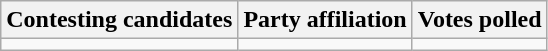<table class="wikitable sortable">
<tr>
<th>Contesting candidates</th>
<th>Party affiliation</th>
<th>Votes polled</th>
</tr>
<tr>
<td></td>
<td></td>
<td></td>
</tr>
</table>
